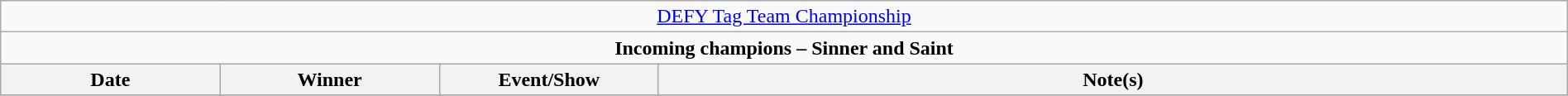<table class="wikitable" style="text-align:center; width:100%;">
<tr>
<td colspan="4" style="text-align: center;"><a href='#'>DEFY Tag Team Championship</a></td>
</tr>
<tr>
<td colspan="4" style="text-align: center;"><strong>Incoming champions – Sinner and Saint </strong></td>
</tr>
<tr>
<th width=14%>Date</th>
<th width=14%>Winner</th>
<th width=14%>Event/Show</th>
<th width=58%>Note(s)</th>
</tr>
<tr>
</tr>
</table>
